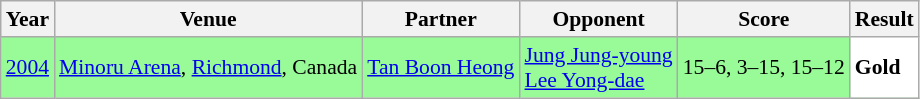<table class="sortable wikitable" style="font-size: 90%;">
<tr>
<th>Year</th>
<th>Venue</th>
<th>Partner</th>
<th>Opponent</th>
<th>Score</th>
<th>Result</th>
</tr>
<tr style="background:#98FB98">
<td align="center"><a href='#'>2004</a></td>
<td align="left"><a href='#'>Minoru Arena</a>, <a href='#'>Richmond</a>, Canada</td>
<td align="left"> <a href='#'>Tan Boon Heong</a></td>
<td align="left"> <a href='#'>Jung Jung-young</a><br> <a href='#'>Lee Yong-dae</a></td>
<td align="left">15–6, 3–15, 15–12</td>
<td style="text-align:left; background:white"> <strong>Gold</strong></td>
</tr>
</table>
